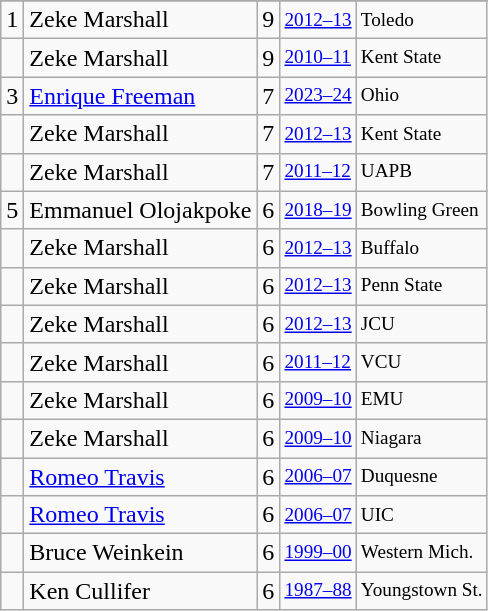<table class="wikitable">
<tr>
</tr>
<tr>
<td>1</td>
<td>Zeke Marshall</td>
<td>9</td>
<td style="font-size:80%;"><a href='#'>2012–13</a></td>
<td style="font-size:80%;">Toledo</td>
</tr>
<tr>
<td></td>
<td>Zeke Marshall</td>
<td>9</td>
<td style="font-size:80%;"><a href='#'>2010–11</a></td>
<td style="font-size:80%;">Kent State</td>
</tr>
<tr>
<td>3</td>
<td><a href='#'>Enrique Freeman</a></td>
<td>7</td>
<td style="font-size:80%;"><a href='#'>2023–24</a></td>
<td style="font-size:80%;">Ohio</td>
</tr>
<tr>
<td></td>
<td>Zeke Marshall</td>
<td>7</td>
<td style="font-size:80%;"><a href='#'>2012–13</a></td>
<td style="font-size:80%;">Kent State</td>
</tr>
<tr>
<td></td>
<td>Zeke Marshall</td>
<td>7</td>
<td style="font-size:80%;"><a href='#'>2011–12</a></td>
<td style="font-size:80%;">UAPB</td>
</tr>
<tr>
<td>5</td>
<td>Emmanuel Olojakpoke</td>
<td>6</td>
<td style="font-size:80%;"><a href='#'>2018–19</a></td>
<td style="font-size:80%;">Bowling Green</td>
</tr>
<tr>
<td></td>
<td>Zeke Marshall</td>
<td>6</td>
<td style="font-size:80%;"><a href='#'>2012–13</a></td>
<td style="font-size:80%;">Buffalo</td>
</tr>
<tr>
<td></td>
<td>Zeke Marshall</td>
<td>6</td>
<td style="font-size:80%;"><a href='#'>2012–13</a></td>
<td style="font-size:80%;">Penn State</td>
</tr>
<tr>
<td></td>
<td>Zeke Marshall</td>
<td>6</td>
<td style="font-size:80%;"><a href='#'>2012–13</a></td>
<td style="font-size:80%;">JCU</td>
</tr>
<tr>
<td></td>
<td>Zeke Marshall</td>
<td>6</td>
<td style="font-size:80%;"><a href='#'>2011–12</a></td>
<td style="font-size:80%;">VCU</td>
</tr>
<tr>
<td></td>
<td>Zeke Marshall</td>
<td>6</td>
<td style="font-size:80%;"><a href='#'>2009–10</a></td>
<td style="font-size:80%;">EMU</td>
</tr>
<tr>
<td></td>
<td>Zeke Marshall</td>
<td>6</td>
<td style="font-size:80%;"><a href='#'>2009–10</a></td>
<td style="font-size:80%;">Niagara</td>
</tr>
<tr>
<td></td>
<td><a href='#'>Romeo Travis</a></td>
<td>6</td>
<td style="font-size:80%;"><a href='#'>2006–07</a></td>
<td style="font-size:80%;">Duquesne</td>
</tr>
<tr>
<td></td>
<td><a href='#'>Romeo Travis</a></td>
<td>6</td>
<td style="font-size:80%;"><a href='#'>2006–07</a></td>
<td style="font-size:80%;">UIC</td>
</tr>
<tr>
<td></td>
<td>Bruce Weinkein</td>
<td>6</td>
<td style="font-size:80%;"><a href='#'>1999–00</a></td>
<td style="font-size:80%;">Western Mich.</td>
</tr>
<tr>
<td></td>
<td>Ken Cullifer</td>
<td>6</td>
<td style="font-size:80%;"><a href='#'>1987–88</a></td>
<td style="font-size:80%;">Youngstown St.</td>
</tr>
</table>
